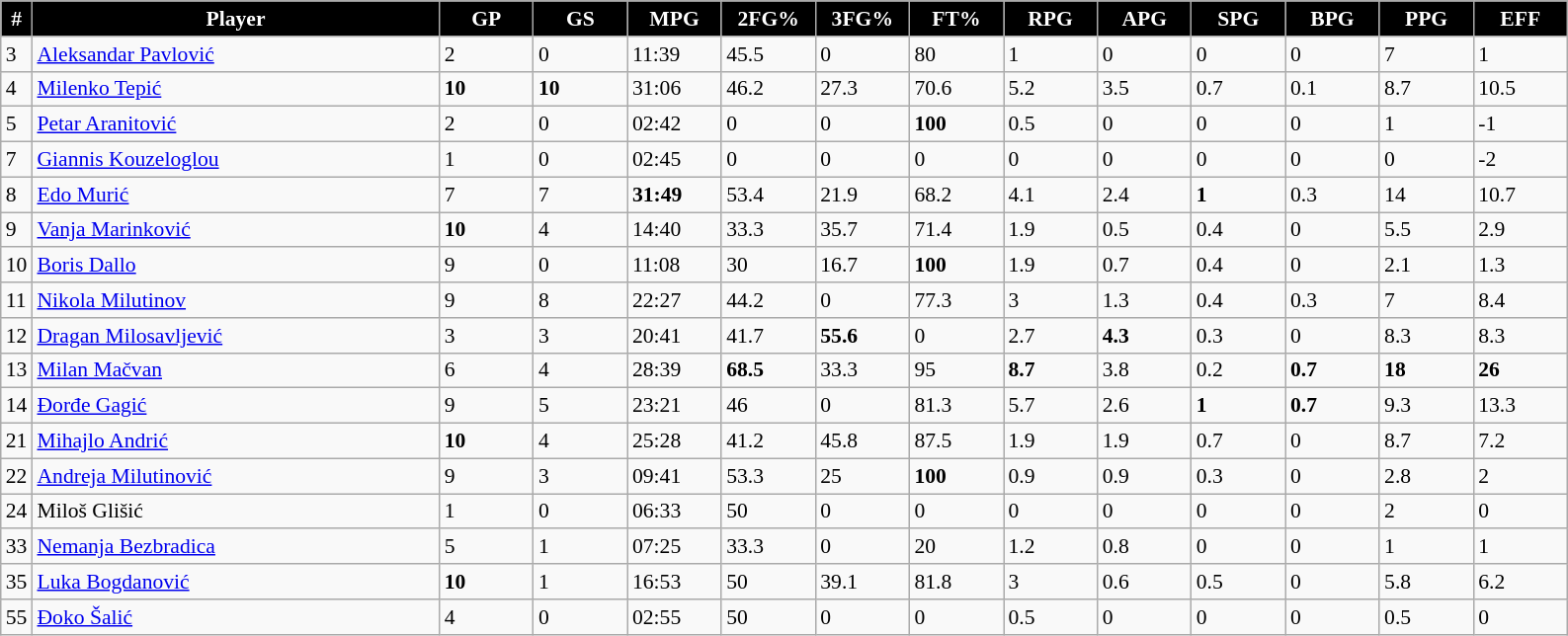<table class="wikitable sortable" style="font-size: 90%">
<tr>
<th style="background:black; color:white;" width="2%">#</th>
<th style="background:black; color:white;">Player</th>
<th style="background:black; color:white;" width="6%">GP</th>
<th style="background:black; color:white;" width="6%">GS</th>
<th style="background:black; color:white;" width="6%">MPG</th>
<th style="background:black; color:white;" width="6%">2FG%</th>
<th style="background:black; color:white;" width="6%">3FG%</th>
<th style="background:black; color:white;" width="6%">FT%</th>
<th style="background:black; color:white;" width="6%">RPG</th>
<th style="background:black; color:white;" width="6%">APG</th>
<th style="background:black; color:white;" width="6%">SPG</th>
<th style="background:black; color:white;" width="6%">BPG</th>
<th style="background:black; color:white;" width="6%">PPG</th>
<th style="background:black; color:white;" width="6%">EFF</th>
</tr>
<tr>
<td>3</td>
<td> <a href='#'>Aleksandar Pavlović</a></td>
<td>2</td>
<td>0</td>
<td>11:39</td>
<td>45.5</td>
<td>0</td>
<td>80</td>
<td>1</td>
<td>0</td>
<td>0</td>
<td>0</td>
<td>7</td>
<td>1</td>
</tr>
<tr>
<td>4</td>
<td> <a href='#'>Milenko Tepić</a></td>
<td><strong>10</strong></td>
<td><strong>10</strong></td>
<td>31:06</td>
<td>46.2</td>
<td>27.3</td>
<td>70.6</td>
<td>5.2</td>
<td>3.5</td>
<td>0.7</td>
<td>0.1</td>
<td>8.7</td>
<td>10.5</td>
</tr>
<tr>
<td>5</td>
<td> <a href='#'>Petar Aranitović</a></td>
<td>2</td>
<td>0</td>
<td>02:42</td>
<td>0</td>
<td>0</td>
<td><strong>100</strong></td>
<td>0.5</td>
<td>0</td>
<td>0</td>
<td>0</td>
<td>1</td>
<td>-1</td>
</tr>
<tr>
<td>7</td>
<td> <a href='#'>Giannis Kouzeloglou</a></td>
<td>1</td>
<td>0</td>
<td>02:45</td>
<td>0</td>
<td>0</td>
<td>0</td>
<td>0</td>
<td>0</td>
<td>0</td>
<td>0</td>
<td>0</td>
<td>-2</td>
</tr>
<tr>
<td>8</td>
<td> <a href='#'>Edo Murić</a> </td>
<td>7</td>
<td>7</td>
<td><strong>31:49</strong></td>
<td>53.4</td>
<td>21.9</td>
<td>68.2</td>
<td>4.1</td>
<td>2.4</td>
<td><strong>1</strong></td>
<td>0.3</td>
<td>14</td>
<td>10.7</td>
</tr>
<tr>
<td>9</td>
<td> <a href='#'>Vanja Marinković</a></td>
<td><strong>10</strong></td>
<td>4</td>
<td>14:40</td>
<td>33.3</td>
<td>35.7</td>
<td>71.4</td>
<td>1.9</td>
<td>0.5</td>
<td>0.4</td>
<td>0</td>
<td>5.5</td>
<td>2.9</td>
</tr>
<tr>
<td>10</td>
<td> <a href='#'>Boris Dallo</a></td>
<td>9</td>
<td>0</td>
<td>11:08</td>
<td>30</td>
<td>16.7</td>
<td><strong>100</strong></td>
<td>1.9</td>
<td>0.7</td>
<td>0.4</td>
<td>0</td>
<td>2.1</td>
<td>1.3</td>
</tr>
<tr>
<td>11</td>
<td> <a href='#'>Nikola Milutinov</a></td>
<td>9</td>
<td>8</td>
<td>22:27</td>
<td>44.2</td>
<td>0</td>
<td>77.3</td>
<td>3</td>
<td>1.3</td>
<td>0.4</td>
<td>0.3</td>
<td>7</td>
<td>8.4</td>
</tr>
<tr>
<td>12</td>
<td> <a href='#'>Dragan Milosavljević</a></td>
<td>3</td>
<td>3</td>
<td>20:41</td>
<td>41.7</td>
<td><strong>55.6</strong></td>
<td>0</td>
<td>2.7</td>
<td><strong>4.3</strong></td>
<td>0.3</td>
<td>0</td>
<td>8.3</td>
<td>8.3</td>
</tr>
<tr>
<td>13</td>
<td> <a href='#'>Milan Mačvan</a></td>
<td>6</td>
<td>4</td>
<td>28:39</td>
<td><strong>68.5</strong></td>
<td>33.3</td>
<td>95</td>
<td><strong>8.7</strong></td>
<td>3.8</td>
<td>0.2</td>
<td><strong>0.7</strong></td>
<td><strong>18</strong></td>
<td><strong>26</strong></td>
</tr>
<tr>
<td>14</td>
<td> <a href='#'>Đorđe Gagić</a></td>
<td>9</td>
<td>5</td>
<td>23:21</td>
<td>46</td>
<td>0</td>
<td>81.3</td>
<td>5.7</td>
<td>2.6</td>
<td><strong>1</strong></td>
<td><strong>0.7</strong></td>
<td>9.3</td>
<td>13.3</td>
</tr>
<tr>
<td>21</td>
<td> <a href='#'>Mihajlo Andrić</a></td>
<td><strong>10</strong></td>
<td>4</td>
<td>25:28</td>
<td>41.2</td>
<td>45.8</td>
<td>87.5</td>
<td>1.9</td>
<td>1.9</td>
<td>0.7</td>
<td>0</td>
<td>8.7</td>
<td>7.2</td>
</tr>
<tr>
<td>22</td>
<td> <a href='#'>Andreja Milutinović</a></td>
<td>9</td>
<td>3</td>
<td>09:41</td>
<td>53.3</td>
<td>25</td>
<td><strong>100</strong></td>
<td>0.9</td>
<td>0.9</td>
<td>0.3</td>
<td>0</td>
<td>2.8</td>
<td>2</td>
</tr>
<tr>
<td>24</td>
<td> Miloš Glišić</td>
<td>1</td>
<td>0</td>
<td>06:33</td>
<td>50</td>
<td>0</td>
<td>0</td>
<td>0</td>
<td>0</td>
<td>0</td>
<td>0</td>
<td>2</td>
<td>0</td>
</tr>
<tr>
<td>33</td>
<td> <a href='#'>Nemanja Bezbradica</a></td>
<td>5</td>
<td>1</td>
<td>07:25</td>
<td>33.3</td>
<td>0</td>
<td>20</td>
<td>1.2</td>
<td>0.8</td>
<td>0</td>
<td>0</td>
<td>1</td>
<td>1</td>
</tr>
<tr>
<td>35</td>
<td> <a href='#'>Luka Bogdanović</a></td>
<td><strong>10</strong></td>
<td>1</td>
<td>16:53</td>
<td>50</td>
<td>39.1</td>
<td>81.8</td>
<td>3</td>
<td>0.6</td>
<td>0.5</td>
<td>0</td>
<td>5.8</td>
<td>6.2</td>
</tr>
<tr>
<td>55</td>
<td> <a href='#'>Đoko Šalić</a></td>
<td>4</td>
<td>0</td>
<td>02:55</td>
<td>50</td>
<td>0</td>
<td>0</td>
<td>0.5</td>
<td>0</td>
<td>0</td>
<td>0</td>
<td>0.5</td>
<td>0</td>
</tr>
</table>
